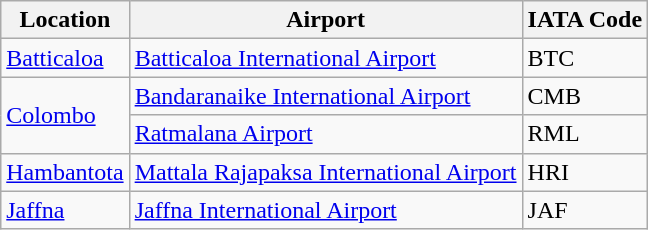<table class="wikitable">
<tr>
<th>Location</th>
<th>Airport</th>
<th>IATA Code</th>
</tr>
<tr>
<td><a href='#'>Batticaloa</a></td>
<td><a href='#'>Batticaloa International Airport</a></td>
<td>BTC</td>
</tr>
<tr>
<td rowspan=2><a href='#'>Colombo</a></td>
<td><a href='#'>Bandaranaike International Airport</a></td>
<td>CMB</td>
</tr>
<tr>
<td><a href='#'>Ratmalana Airport</a></td>
<td>RML</td>
</tr>
<tr>
<td><a href='#'>Hambantota</a></td>
<td><a href='#'>Mattala Rajapaksa International Airport</a></td>
<td>HRI</td>
</tr>
<tr>
<td><a href='#'>Jaffna</a></td>
<td><a href='#'>Jaffna International Airport</a></td>
<td>JAF</td>
</tr>
</table>
